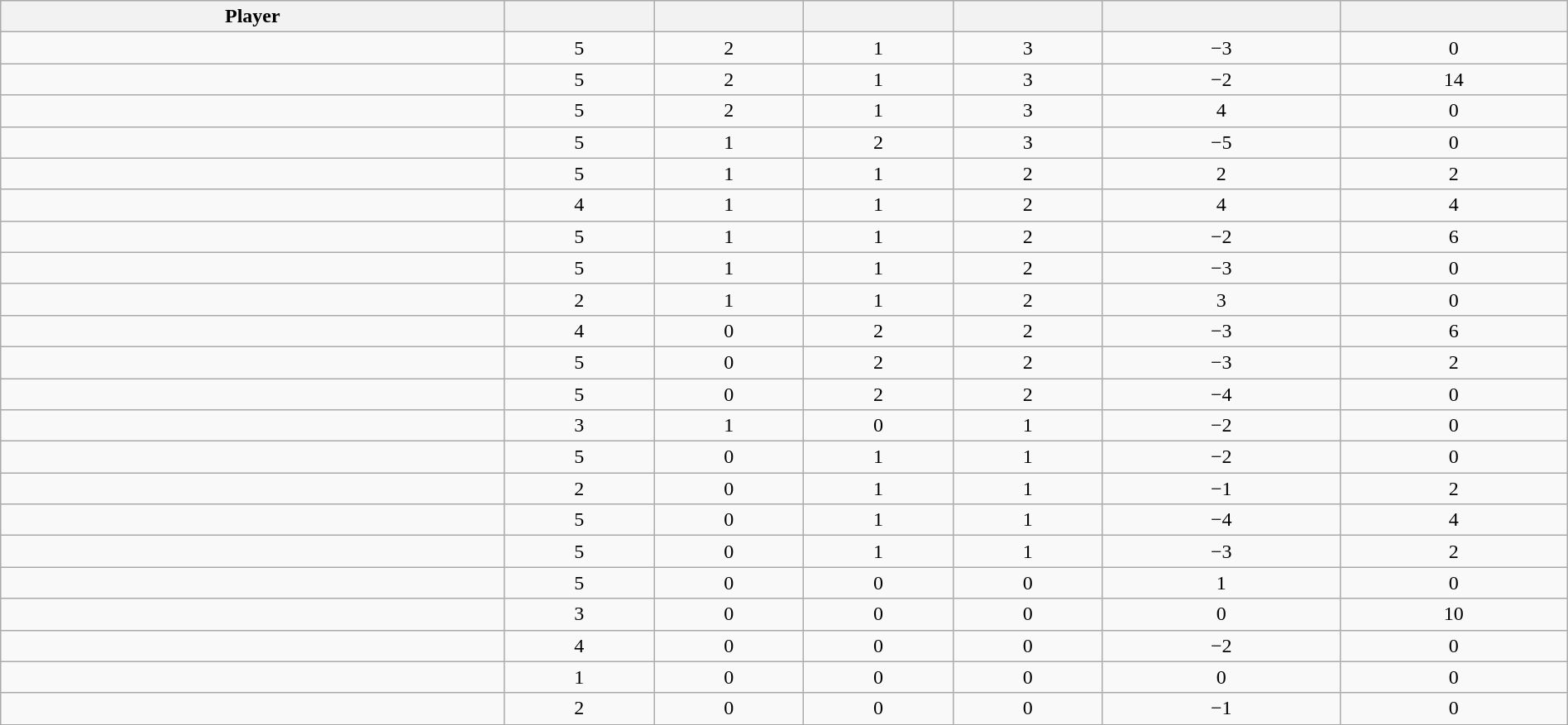<table class="wikitable sortable" style="width:100%; text-align:center;">
<tr>
<th>Player</th>
<th></th>
<th></th>
<th></th>
<th></th>
<th data-sort-type="number"></th>
<th></th>
</tr>
<tr>
<td></td>
<td>5</td>
<td>2</td>
<td>1</td>
<td>3</td>
<td>−3</td>
<td>0</td>
</tr>
<tr>
<td></td>
<td>5</td>
<td>2</td>
<td>1</td>
<td>3</td>
<td>−2</td>
<td>14</td>
</tr>
<tr>
<td></td>
<td>5</td>
<td>2</td>
<td>1</td>
<td>3</td>
<td>4</td>
<td>0</td>
</tr>
<tr>
<td></td>
<td>5</td>
<td>1</td>
<td>2</td>
<td>3</td>
<td>−5</td>
<td>0</td>
</tr>
<tr>
<td></td>
<td>5</td>
<td>1</td>
<td>1</td>
<td>2</td>
<td>2</td>
<td>2</td>
</tr>
<tr>
<td></td>
<td>4</td>
<td>1</td>
<td>1</td>
<td>2</td>
<td>4</td>
<td>4</td>
</tr>
<tr>
<td></td>
<td>5</td>
<td>1</td>
<td>1</td>
<td>2</td>
<td>−2</td>
<td>6</td>
</tr>
<tr>
<td></td>
<td>5</td>
<td>1</td>
<td>1</td>
<td>2</td>
<td>−3</td>
<td>0</td>
</tr>
<tr>
<td></td>
<td>2</td>
<td>1</td>
<td>1</td>
<td>2</td>
<td>3</td>
<td>0</td>
</tr>
<tr>
<td></td>
<td>4</td>
<td>0</td>
<td>2</td>
<td>2</td>
<td>−3</td>
<td>6</td>
</tr>
<tr>
<td></td>
<td>5</td>
<td>0</td>
<td>2</td>
<td>2</td>
<td>−3</td>
<td>2</td>
</tr>
<tr>
<td></td>
<td>5</td>
<td>0</td>
<td>2</td>
<td>2</td>
<td>−4</td>
<td>0</td>
</tr>
<tr>
<td></td>
<td>3</td>
<td>1</td>
<td>0</td>
<td>1</td>
<td>−2</td>
<td>0</td>
</tr>
<tr>
<td></td>
<td>5</td>
<td>0</td>
<td>1</td>
<td>1</td>
<td>−2</td>
<td>0</td>
</tr>
<tr>
<td></td>
<td>2</td>
<td>0</td>
<td>1</td>
<td>1</td>
<td>−1</td>
<td>2</td>
</tr>
<tr>
<td></td>
<td>5</td>
<td>0</td>
<td>1</td>
<td>1</td>
<td>−4</td>
<td>4</td>
</tr>
<tr>
<td></td>
<td>5</td>
<td>0</td>
<td>1</td>
<td>1</td>
<td>−3</td>
<td>2</td>
</tr>
<tr>
<td></td>
<td>5</td>
<td>0</td>
<td>0</td>
<td>0</td>
<td>1</td>
<td>0</td>
</tr>
<tr>
<td></td>
<td>3</td>
<td>0</td>
<td>0</td>
<td>0</td>
<td>0</td>
<td>10</td>
</tr>
<tr>
<td></td>
<td>4</td>
<td>0</td>
<td>0</td>
<td>0</td>
<td>−2</td>
<td>0</td>
</tr>
<tr>
<td></td>
<td>1</td>
<td>0</td>
<td>0</td>
<td>0</td>
<td>0</td>
<td>0</td>
</tr>
<tr>
<td></td>
<td>2</td>
<td>0</td>
<td>0</td>
<td>0</td>
<td>−1</td>
<td>0</td>
</tr>
</table>
